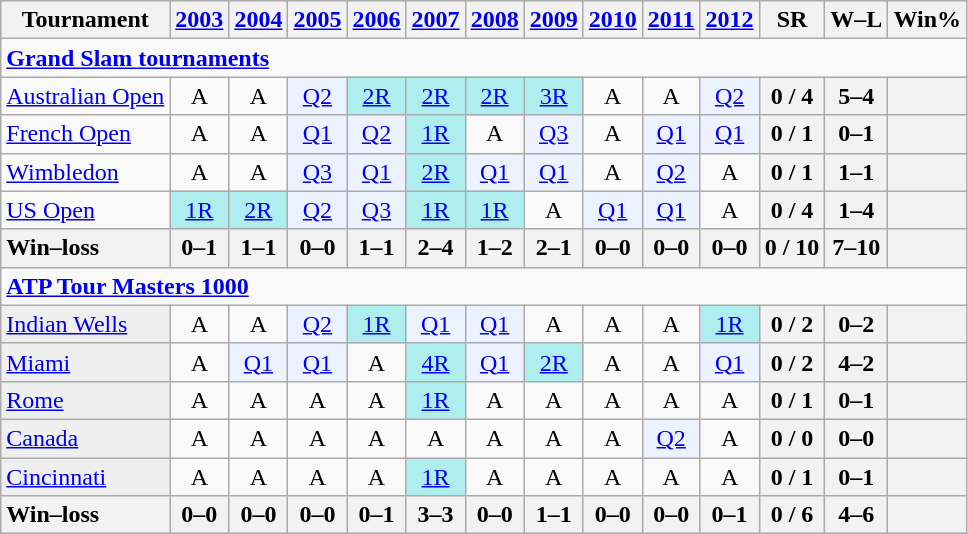<table class=wikitable style=text-align:center>
<tr>
<th>Tournament</th>
<th><a href='#'>2003</a></th>
<th><a href='#'>2004</a></th>
<th><a href='#'>2005</a></th>
<th><a href='#'>2006</a></th>
<th><a href='#'>2007</a></th>
<th><a href='#'>2008</a></th>
<th><a href='#'>2009</a></th>
<th><a href='#'>2010</a></th>
<th><a href='#'>2011</a></th>
<th><a href='#'>2012</a></th>
<th>SR</th>
<th>W–L</th>
<th>Win%</th>
</tr>
<tr>
<td colspan=25 style=text-align:left><a href='#'><strong>Grand Slam tournaments</strong></a></td>
</tr>
<tr>
<td align=left><a href='#'>Australian Open</a></td>
<td>A</td>
<td>A</td>
<td bgcolor=ecf2ff><a href='#'>Q2</a></td>
<td bgcolor=afeeee><a href='#'>2R</a></td>
<td bgcolor=afeeee><a href='#'>2R</a></td>
<td bgcolor=afeeee><a href='#'>2R</a></td>
<td bgcolor=afeeee><a href='#'>3R</a></td>
<td>A</td>
<td>A</td>
<td bgcolor=ecf2ff><a href='#'>Q2</a></td>
<th>0 / 4</th>
<th>5–4</th>
<th></th>
</tr>
<tr>
<td align=left><a href='#'>French Open</a></td>
<td>A</td>
<td>A</td>
<td bgcolor=ecf2ff><a href='#'>Q1</a></td>
<td bgcolor=ecf2ff><a href='#'>Q2</a></td>
<td bgcolor=afeeee><a href='#'>1R</a></td>
<td>A</td>
<td bgcolor=ecf2ff><a href='#'>Q3</a></td>
<td>A</td>
<td bgcolor=ecf2ff><a href='#'>Q1</a></td>
<td bgcolor=ecf2ff><a href='#'>Q1</a></td>
<th>0 / 1</th>
<th>0–1</th>
<th></th>
</tr>
<tr>
<td align=left><a href='#'>Wimbledon</a></td>
<td>A</td>
<td>A</td>
<td bgcolor=ecf2ff><a href='#'>Q3</a></td>
<td bgcolor=ecf2ff><a href='#'>Q1</a></td>
<td bgcolor=afeeee><a href='#'>2R</a></td>
<td bgcolor=ecf2ff><a href='#'>Q1</a></td>
<td bgcolor=ecf2ff><a href='#'>Q1</a></td>
<td>A</td>
<td bgcolor=ecf2ff><a href='#'>Q2</a></td>
<td>A</td>
<th>0 / 1</th>
<th>1–1</th>
<th></th>
</tr>
<tr>
<td align=left><a href='#'>US Open</a></td>
<td bgcolor=afeeee><a href='#'>1R</a></td>
<td bgcolor=afeeee><a href='#'>2R</a></td>
<td bgcolor=ecf2ff><a href='#'>Q2</a></td>
<td bgcolor=ecf2ff><a href='#'>Q3</a></td>
<td bgcolor=afeeee><a href='#'>1R</a></td>
<td bgcolor=afeeee><a href='#'>1R</a></td>
<td>A</td>
<td bgcolor=ecf2ff><a href='#'>Q1</a></td>
<td bgcolor=ecf2ff><a href='#'>Q1</a></td>
<td>A</td>
<th>0 / 4</th>
<th>1–4</th>
<th></th>
</tr>
<tr>
<th style=text-align:left><strong>Win–loss</strong></th>
<th>0–1</th>
<th>1–1</th>
<th>0–0</th>
<th>1–1</th>
<th>2–4</th>
<th>1–2</th>
<th>2–1</th>
<th>0–0</th>
<th>0–0</th>
<th>0–0</th>
<th>0 / 10</th>
<th>7–10</th>
<th></th>
</tr>
<tr>
<td colspan=25 style=text-align:left><strong><a href='#'>ATP Tour Masters 1000</a></strong></td>
</tr>
<tr>
<td bgcolor=efefef align=left><a href='#'>Indian Wells</a></td>
<td>A</td>
<td>A</td>
<td bgcolor=ecf2ff><a href='#'>Q2</a></td>
<td bgcolor=afeeee><a href='#'>1R</a></td>
<td bgcolor=ecf2ff><a href='#'>Q1</a></td>
<td bgcolor=ecf2ff><a href='#'>Q1</a></td>
<td>A</td>
<td>A</td>
<td>A</td>
<td bgcolor=afeeee><a href='#'>1R</a></td>
<th>0 / 2</th>
<th>0–2</th>
<th></th>
</tr>
<tr>
<td bgcolor=efefef align=left><a href='#'>Miami</a></td>
<td>A</td>
<td bgcolor=ecf2ff><a href='#'>Q1</a></td>
<td bgcolor=ecf2ff><a href='#'>Q1</a></td>
<td>A</td>
<td bgcolor=afeeee><a href='#'>4R</a></td>
<td bgcolor=ecf2ff><a href='#'>Q1</a></td>
<td bgcolor=afeeee><a href='#'>2R</a></td>
<td>A</td>
<td>A</td>
<td bgcolor=ecf2ff><a href='#'>Q1</a></td>
<th>0 / 2</th>
<th>4–2</th>
<th></th>
</tr>
<tr>
<td bgcolor=efefef align=left><a href='#'>Rome</a></td>
<td>A</td>
<td>A</td>
<td>A</td>
<td>A</td>
<td bgcolor=afeeee><a href='#'>1R</a></td>
<td>A</td>
<td>A</td>
<td>A</td>
<td>A</td>
<td>A</td>
<th>0 / 1</th>
<th>0–1</th>
<th></th>
</tr>
<tr>
<td bgcolor=efefef align=left><a href='#'>Canada</a></td>
<td>A</td>
<td>A</td>
<td>A</td>
<td>A</td>
<td>A</td>
<td>A</td>
<td>A</td>
<td>A</td>
<td bgcolor=ecf2ff><a href='#'>Q2</a></td>
<td>A</td>
<th>0 / 0</th>
<th>0–0</th>
<th></th>
</tr>
<tr>
<td bgcolor=efefef align=left><a href='#'>Cincinnati</a></td>
<td>A</td>
<td>A</td>
<td>A</td>
<td>A</td>
<td bgcolor=afeeee><a href='#'>1R</a></td>
<td>A</td>
<td>A</td>
<td>A</td>
<td>A</td>
<td>A</td>
<th>0 / 1</th>
<th>0–1</th>
<th></th>
</tr>
<tr>
<th style=text-align:left><strong>Win–loss</strong></th>
<th>0–0</th>
<th>0–0</th>
<th>0–0</th>
<th>0–1</th>
<th>3–3</th>
<th>0–0</th>
<th>1–1</th>
<th>0–0</th>
<th>0–0</th>
<th>0–1</th>
<th>0 / 6</th>
<th>4–6</th>
<th></th>
</tr>
</table>
